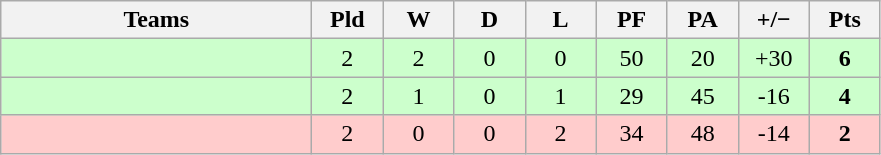<table class="wikitable" style="text-align: center;">
<tr>
<th width="200">Teams</th>
<th width="40">Pld</th>
<th width="40">W</th>
<th width="40">D</th>
<th width="40">L</th>
<th width="40">PF</th>
<th width="40">PA</th>
<th width="40">+/−</th>
<th width="40">Pts</th>
</tr>
<tr bgcolor=ccffcc>
<td align=left></td>
<td>2</td>
<td>2</td>
<td>0</td>
<td>0</td>
<td>50</td>
<td>20</td>
<td>+30</td>
<td><strong>6</strong></td>
</tr>
<tr bgcolor=ccffcc>
<td align=left></td>
<td>2</td>
<td>1</td>
<td>0</td>
<td>1</td>
<td>29</td>
<td>45</td>
<td>-16</td>
<td><strong>4</strong></td>
</tr>
<tr bgcolor=ffcccc>
<td align=left></td>
<td>2</td>
<td>0</td>
<td>0</td>
<td>2</td>
<td>34</td>
<td>48</td>
<td>-14</td>
<td><strong>2</strong></td>
</tr>
</table>
